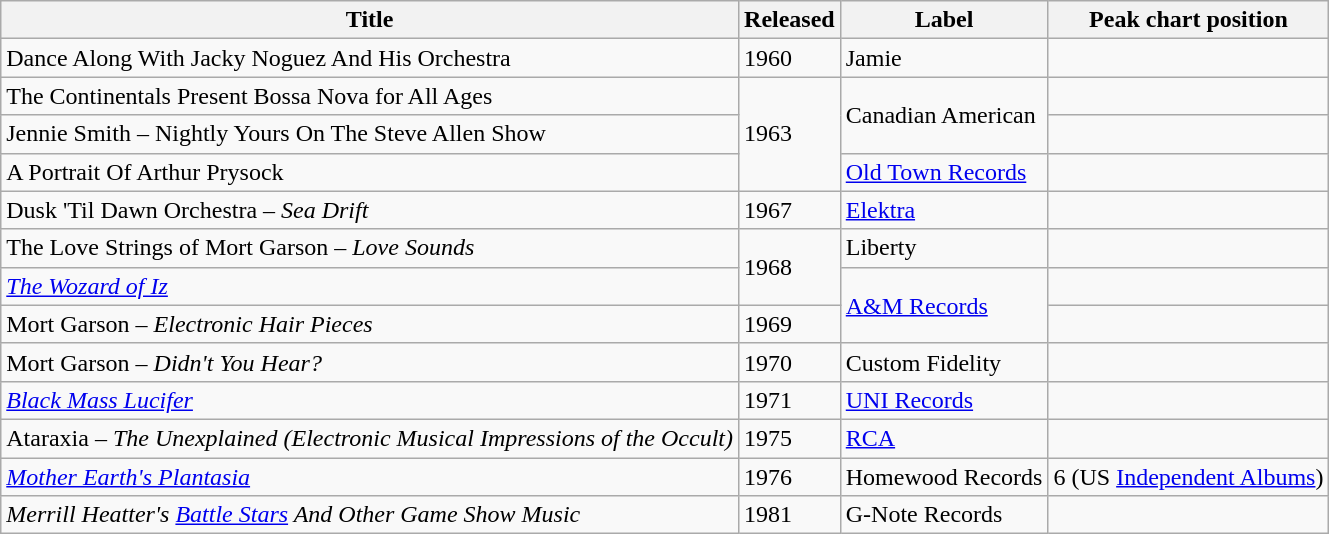<table class="wikitable">
<tr>
<th>Title</th>
<th>Released</th>
<th>Label</th>
<th>Peak chart position</th>
</tr>
<tr>
<td>Dance Along With Jacky Noguez And His Orchestra</td>
<td>1960</td>
<td>Jamie</td>
<td></td>
</tr>
<tr>
<td>The Continentals Present Bossa Nova for All Ages</td>
<td rowspan="3">1963</td>
<td rowspan="2">Canadian American</td>
<td></td>
</tr>
<tr>
<td>Jennie Smith – Nightly Yours On The Steve Allen Show</td>
<td></td>
</tr>
<tr>
<td>A Portrait Of Arthur Prysock</td>
<td><a href='#'>Old Town Records</a></td>
<td></td>
</tr>
<tr>
<td>Dusk 'Til Dawn Orchestra – <em>Sea Drift</em></td>
<td>1967</td>
<td><a href='#'>Elektra</a></td>
<td></td>
</tr>
<tr>
<td>The Love Strings of Mort Garson – <em>Love Sounds</em></td>
<td rowspan="2">1968</td>
<td>Liberty</td>
<td></td>
</tr>
<tr>
<td><em><a href='#'>The Wozard of Iz</a></em></td>
<td rowspan="2"><a href='#'>A&M Records</a></td>
<td></td>
</tr>
<tr>
<td>Mort Garson – <em>Electronic Hair Pieces</em></td>
<td>1969</td>
<td></td>
</tr>
<tr>
<td>Mort Garson – <em>Didn't You Hear?</em></td>
<td>1970</td>
<td>Custom Fidelity</td>
<td></td>
</tr>
<tr>
<td><em><a href='#'>Black Mass Lucifer</a></em></td>
<td>1971</td>
<td><a href='#'>UNI Records</a></td>
<td></td>
</tr>
<tr>
<td>Ataraxia – <em>The Unexplained (Electronic Musical Impressions of the Occult)</em></td>
<td>1975</td>
<td><a href='#'>RCA</a></td>
<td></td>
</tr>
<tr>
<td><em><a href='#'>Mother Earth's Plantasia</a></em></td>
<td>1976</td>
<td>Homewood Records</td>
<td>6 (US <a href='#'>Independent Albums</a>)</td>
</tr>
<tr>
<td><em>Merrill Heatter's <a href='#'>Battle Stars</a> And Other Game Show Music</em></td>
<td>1981</td>
<td>G-Note Records</td>
<td></td>
</tr>
</table>
